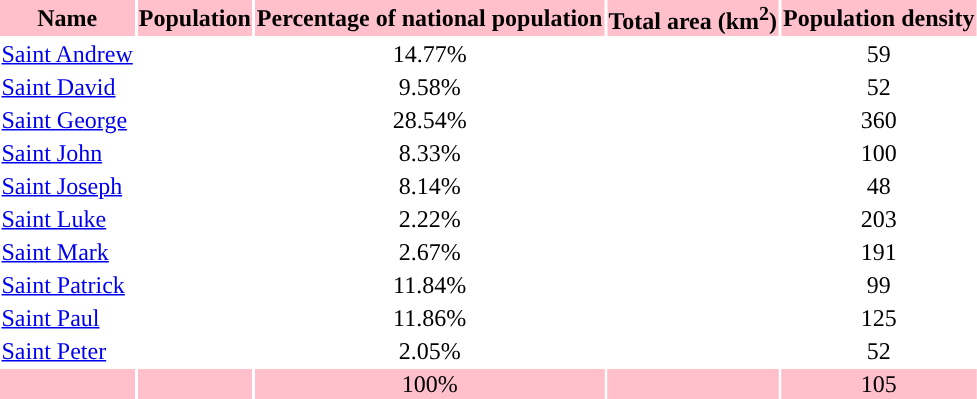<table class="wiki">
<tr bgcolor="pink">
<th>Name</th>
<th>Population</th>
<th>Percentage of national population</th>
<th>Total area (km<sup>2</sup>)</th>
<th>Population density</th>
</tr>
<tr align="center">
<td align="left"><a href='#'>Saint Andrew</a></td>
<td align="right"></td>
<td>14.77%</td>
<td align="right"></td>
<td>59</td>
</tr>
<tr align="center">
<td align="left"><a href='#'>Saint David</a></td>
<td align="right"></td>
<td>9.58%</td>
<td align="right"></td>
<td>52</td>
</tr>
<tr align="center">
<td align="left"><a href='#'>Saint George</a></td>
<td align="right"></td>
<td>28.54%</td>
<td align="right"></td>
<td>360</td>
</tr>
<tr align="center">
<td align="left"><a href='#'>Saint John</a></td>
<td align="right"></td>
<td>8.33%</td>
<td align="right"></td>
<td>100</td>
</tr>
<tr align="center">
<td align="left"><a href='#'>Saint Joseph</a></td>
<td align="right"></td>
<td>8.14%</td>
<td align="right"></td>
<td>48</td>
</tr>
<tr align="center">
<td align="left"><a href='#'>Saint Luke</a></td>
<td align="right"></td>
<td>2.22%</td>
<td align="right"></td>
<td>203</td>
</tr>
<tr align="center">
<td align="left"><a href='#'>Saint Mark</a></td>
<td align="right"></td>
<td>2.67%</td>
<td align="right"></td>
<td>191</td>
</tr>
<tr align="center">
<td align="left"><a href='#'>Saint Patrick</a></td>
<td align="right"></td>
<td>11.84%</td>
<td align="right"></td>
<td>99</td>
</tr>
<tr align="center">
<td align="left" nowrap><a href='#'>Saint Paul</a></td>
<td align="right"></td>
<td>11.86%</td>
<td align="right"></td>
<td>125</td>
</tr>
<tr align="center">
<td align="left"><a href='#'>Saint Peter</a></td>
<td align="right"></td>
<td>2.05%</td>
<td align="right"></td>
<td>52</td>
</tr>
<tr bgcolor="pink" align="center" class="sortbottom">
<td bgcolor="pink" align="left"></td>
<td bgcolor="pink" align="right"></td>
<td bgcolor="pink">100%</td>
<td bgcolor="pink" align="right"></td>
<td bgcolor="pink">105</td>
</tr>
</table>
